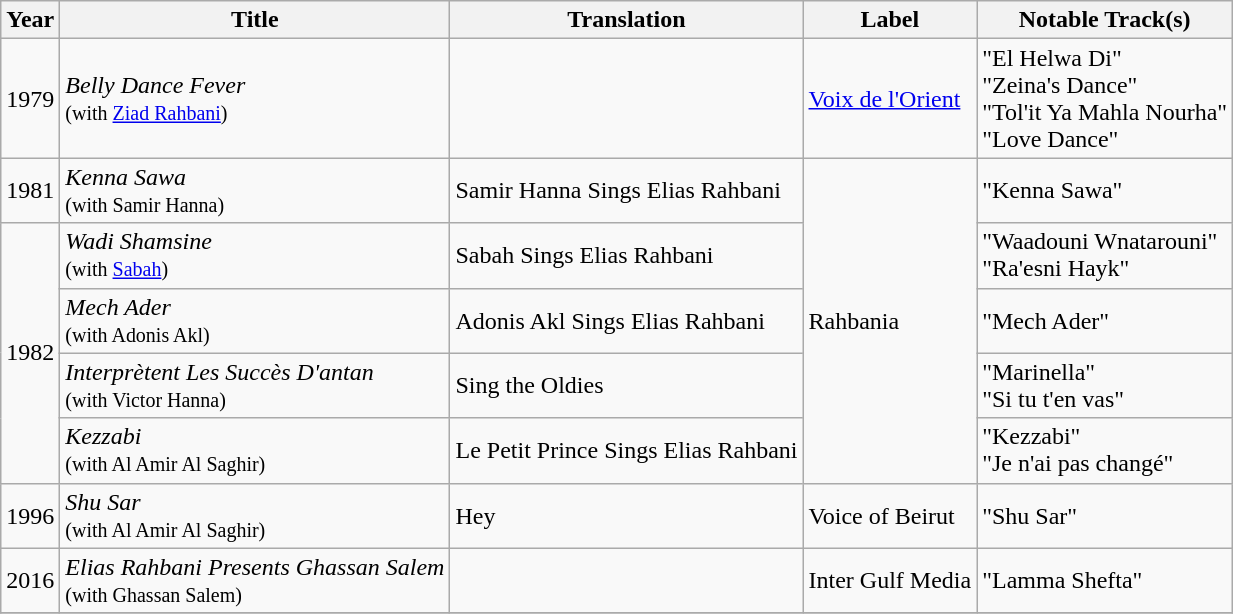<table class="wikitable sortable" border="2">
<tr>
<th scope="col">Year</th>
<th scope="col">Title</th>
<th scope="col">Translation</th>
<th scope="col">Label</th>
<th scope="col">Notable Track(s)</th>
</tr>
<tr>
<td>1979</td>
<td><em>Belly Dance Fever</em><br><small>(with <a href='#'>Ziad Rahbani</a>)</small></td>
<td></td>
<td><a href='#'>Voix de l'Orient</a></td>
<td>"El Helwa Di"<br>"Zeina's Dance"<br>"Tol'it Ya Mahla Nourha"<br>"Love Dance"</td>
</tr>
<tr>
<td>1981</td>
<td><em>Kenna Sawa</em><br><small>(with Samir Hanna)</small></td>
<td>Samir Hanna Sings Elias Rahbani</td>
<td rowspan="5">Rahbania</td>
<td>"Kenna Sawa"</td>
</tr>
<tr>
<td rowspan="4">1982</td>
<td><em>Wadi Shamsine</em><br><small>(with <a href='#'>Sabah</a>)</small></td>
<td>Sabah Sings Elias Rahbani</td>
<td>"Waadouni Wnatarouni"<br>"Ra'esni Hayk"</td>
</tr>
<tr>
<td><em>Mech Ader</em><br><small>(with Adonis Akl)</small></td>
<td>Adonis Akl Sings Elias Rahbani</td>
<td>"Mech Ader"</td>
</tr>
<tr>
<td><em>Interprètent Les Succès D'antan</em><br><small>(with Victor Hanna)</small></td>
<td>Sing the Oldies</td>
<td>"Marinella"<br>"Si tu t'en vas"</td>
</tr>
<tr>
<td><em>Kezzabi</em><br><small>(with Al Amir Al Saghir)</small></td>
<td>Le Petit Prince Sings Elias Rahbani</td>
<td>"Kezzabi"<br>"Je n'ai pas changé"</td>
</tr>
<tr>
<td>1996</td>
<td><em>Shu Sar</em><br><small>(with Al Amir Al Saghir)</small></td>
<td>Hey</td>
<td>Voice of Beirut</td>
<td>"Shu Sar"</td>
</tr>
<tr>
<td>2016</td>
<td><em>Elias Rahbani Presents Ghassan Salem</em><br><small>(with Ghassan Salem)</small></td>
<td></td>
<td>Inter Gulf Media</td>
<td>"Lamma Shefta"</td>
</tr>
<tr>
</tr>
</table>
